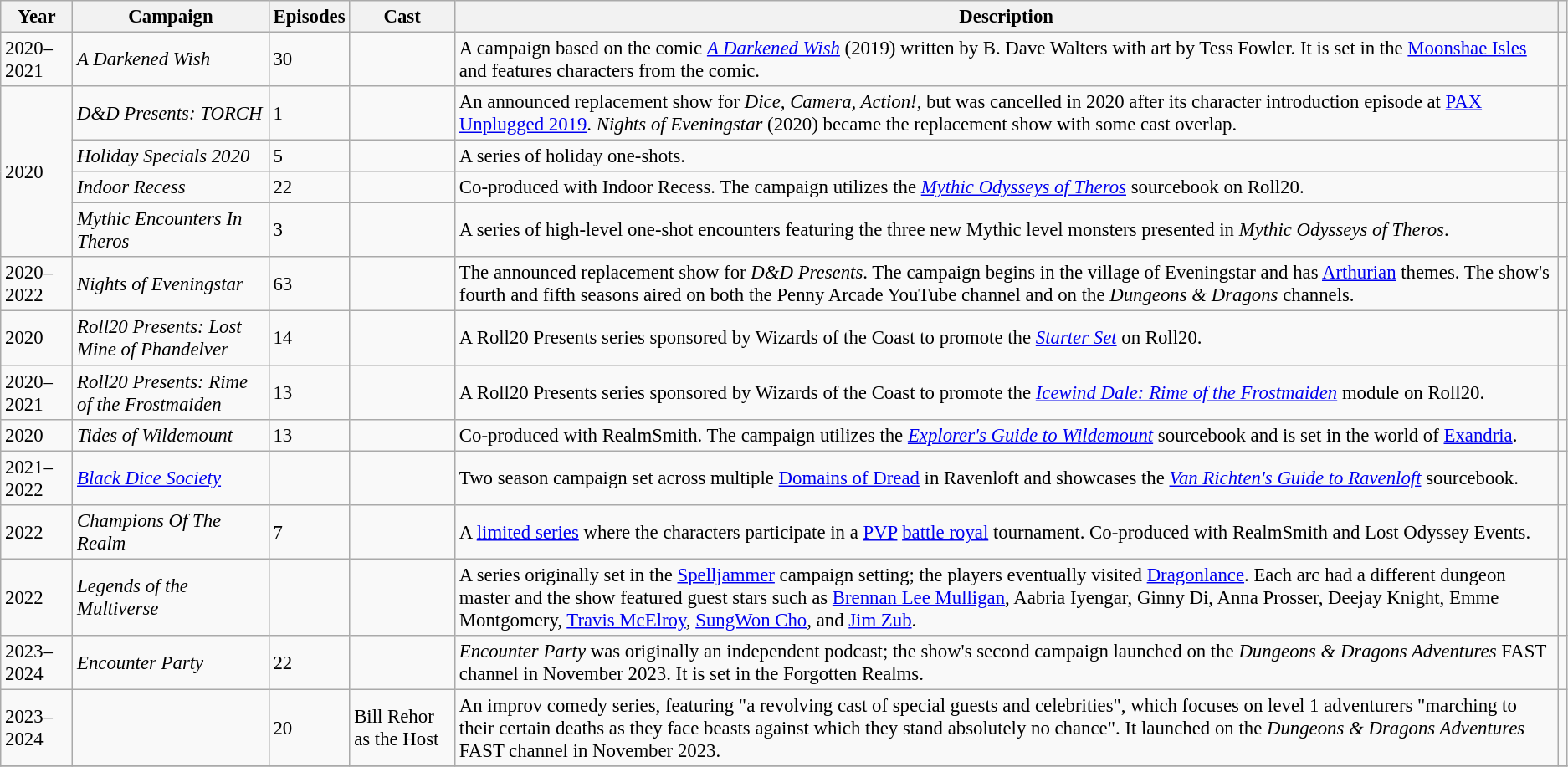<table class="wikitable sortable" style="margins:auto; width=95%; font-size: 95%;">
<tr>
<th>Year</th>
<th>Campaign</th>
<th>Episodes</th>
<th>Cast</th>
<th>Description</th>
<th></th>
</tr>
<tr>
<td>2020–2021</td>
<td><em>A Darkened Wish</em></td>
<td>30</td>
<td></td>
<td>A campaign based on the comic <a href='#'><em>A Darkened Wish</em></a> (2019) written by B. Dave Walters with art by Tess Fowler. It is set in the <a href='#'>Moonshae Isles</a> and features characters from the comic.</td>
<td></td>
</tr>
<tr>
<td rowspan="4">2020</td>
<td><em>D&D Presents: TORCH</em></td>
<td>1</td>
<td></td>
<td>An announced replacement show for <em>Dice, Camera, Action!</em>, but was cancelled in 2020 after its character introduction episode at <a href='#'>PAX Unplugged 2019</a>. <em>Nights of Eveningstar</em> (2020) became the replacement show with some cast overlap.</td>
<td></td>
</tr>
<tr>
<td><em>Holiday Specials 2020</em></td>
<td>5</td>
<td></td>
<td>A series of holiday one-shots.</td>
<td></td>
</tr>
<tr>
<td><em>Indoor Recess</em></td>
<td>22</td>
<td></td>
<td>Co-produced with Indoor Recess. The campaign utilizes the <em><a href='#'>Mythic Odysseys of Theros</a></em> sourcebook on Roll20.</td>
<td></td>
</tr>
<tr>
<td><em>Mythic Encounters In Theros</em></td>
<td>3</td>
<td></td>
<td>A series of high-level one-shot encounters featuring the three new Mythic level monsters presented in <em>Mythic Odysseys of Theros</em>.</td>
<td></td>
</tr>
<tr>
<td>2020–2022</td>
<td><em>Nights of Eveningstar</em></td>
<td>63</td>
<td></td>
<td>The announced replacement show for <em>D&D Presents</em>. The campaign begins in the village of Eveningstar and has <a href='#'>Arthurian</a> themes. The show's fourth and fifth seasons aired on both the Penny Arcade YouTube channel and on the <em>Dungeons & Dragons</em> channels.</td>
<td></td>
</tr>
<tr>
<td>2020</td>
<td><em>Roll20 Presents: Lost Mine of Phandelver</em></td>
<td>14</td>
<td></td>
<td>A Roll20 Presents series sponsored by Wizards of the Coast to promote the <em><a href='#'>Starter Set</a></em> on Roll20.</td>
<td></td>
</tr>
<tr>
<td>2020–2021</td>
<td><em>Roll20 Presents: Rime of the Frostmaiden</em></td>
<td>13</td>
<td></td>
<td>A Roll20 Presents series sponsored by Wizards of the Coast to promote the <em><a href='#'>Icewind Dale: Rime of the Frostmaiden</a></em> module on Roll20.</td>
<td></td>
</tr>
<tr>
<td>2020</td>
<td><em>Tides of Wildemount</em></td>
<td>13</td>
<td></td>
<td>Co-produced with RealmSmith. The campaign utilizes the <em><a href='#'>Explorer's Guide to Wildemount</a></em> sourcebook and is set in the world of <a href='#'>Exandria</a>.</td>
<td></td>
</tr>
<tr id="Black Dice Society">
<td>2021–2022</td>
<td><em><a href='#'>Black Dice Society</a></em></td>
<td></td>
<td></td>
<td>Two season campaign set across multiple <a href='#'>Domains of Dread</a> in Ravenloft and showcases the <em><a href='#'>Van Richten's Guide to Ravenloft</a></em> sourcebook.</td>
<td></td>
</tr>
<tr>
<td>2022</td>
<td><em>Champions Of The Realm</em></td>
<td>7</td>
<td></td>
<td>A <a href='#'>limited series</a> where the characters participate in a <a href='#'>PVP</a> <a href='#'>battle royal</a> tournament. Co-produced with RealmSmith and Lost Odyssey Events.</td>
<td></td>
</tr>
<tr>
<td>2022</td>
<td><em>Legends of the Multiverse</em></td>
<td> </td>
<td></td>
<td>A series originally set in the <a href='#'>Spelljammer</a> campaign setting; the players eventually visited <a href='#'>Dragonlance</a>. Each arc had a different dungeon master and the show featured guest stars such as <a href='#'>Brennan Lee Mulligan</a>, Aabria Iyengar, Ginny Di, Anna Prosser, Deejay Knight, Emme Montgomery, <a href='#'>Travis McElroy</a>, <a href='#'>SungWon Cho</a>, and <a href='#'>Jim Zub</a>.</td>
<td></td>
</tr>
<tr>
<td>2023–2024</td>
<td><em>Encounter Party</em></td>
<td>22</td>
<td></td>
<td><em>Encounter Party</em> was originally an independent podcast; the show's second campaign launched on the <em>Dungeons & Dragons Adventures</em> FAST channel in November 2023. It is set in the Forgotten Realms.</td>
<td></td>
</tr>
<tr>
<td>2023–2024</td>
<td><em></em></td>
<td>20</td>
<td>Bill Rehor as the Host</td>
<td>An improv comedy series, featuring "a revolving cast of special guests and celebrities", which focuses on level 1 adventurers "marching to their certain deaths as they face beasts against which they stand absolutely no chance". It launched on the <em>Dungeons & Dragons Adventures</em> FAST channel in November 2023.</td>
<td></td>
</tr>
<tr>
</tr>
</table>
